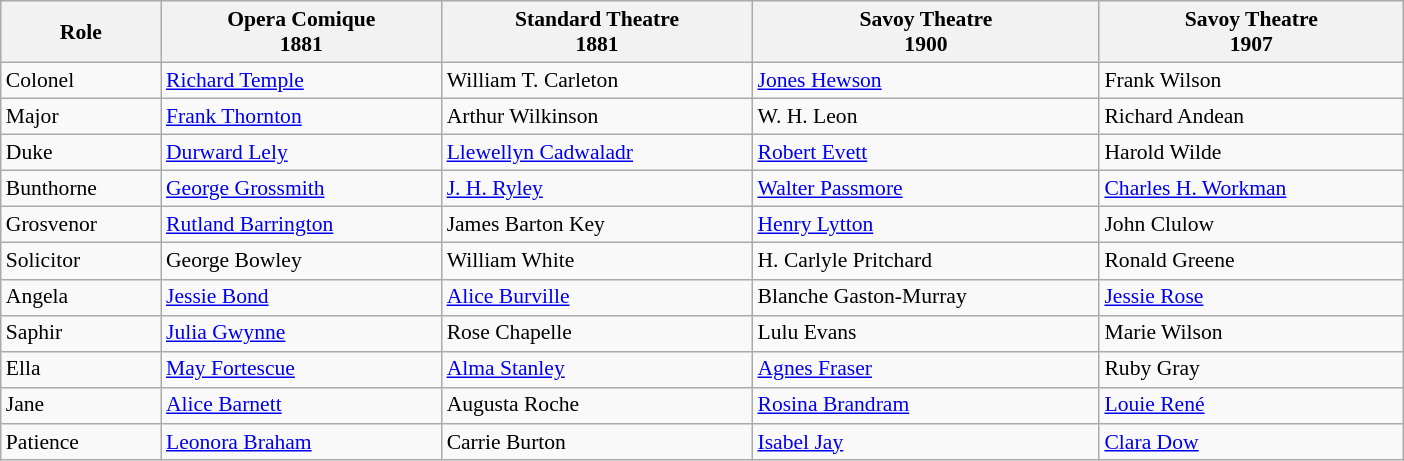<table class="wikitable" style="width: 65em; font-size: 90%; line-height: 1.2">
<tr>
<th>Role</th>
<th>Opera Comique<br>1881</th>
<th>Standard Theatre<br>1881</th>
<th>Savoy Theatre<br>1900</th>
<th>Savoy Theatre<br>1907</th>
</tr>
<tr>
<td>Colonel</td>
<td><a href='#'>Richard Temple</a></td>
<td>William T. Carleton</td>
<td><a href='#'>Jones Hewson</a></td>
<td>Frank Wilson</td>
</tr>
<tr>
<td>Major</td>
<td><a href='#'>Frank Thornton</a></td>
<td>Arthur Wilkinson</td>
<td>W. H. Leon</td>
<td>Richard Andean</td>
</tr>
<tr>
<td>Duke</td>
<td><a href='#'>Durward Lely</a></td>
<td><a href='#'>Llewellyn Cadwaladr</a></td>
<td><a href='#'>Robert Evett</a></td>
<td>Harold Wilde</td>
</tr>
<tr>
<td>Bunthorne</td>
<td><a href='#'>George Grossmith</a></td>
<td><a href='#'>J. H. Ryley</a></td>
<td><a href='#'>Walter Passmore</a></td>
<td><a href='#'>Charles H. Workman</a></td>
</tr>
<tr>
<td>Grosvenor</td>
<td><a href='#'>Rutland Barrington</a></td>
<td>James Barton Key</td>
<td><a href='#'>Henry Lytton</a></td>
<td>John Clulow</td>
</tr>
<tr>
<td>Solicitor</td>
<td>George Bowley</td>
<td>William White</td>
<td>H. Carlyle Pritchard</td>
<td>Ronald Greene</td>
</tr>
<tr>
<td>Angela</td>
<td><a href='#'>Jessie Bond</a></td>
<td><a href='#'>Alice Burville</a></td>
<td>Blanche Gaston-Murray</td>
<td><a href='#'>Jessie Rose</a></td>
</tr>
<tr>
<td>Saphir</td>
<td><a href='#'>Julia Gwynne</a></td>
<td>Rose Chapelle</td>
<td>Lulu Evans</td>
<td>Marie Wilson</td>
</tr>
<tr>
<td>Ella</td>
<td><a href='#'>May Fortescue</a></td>
<td><a href='#'>Alma Stanley</a></td>
<td><a href='#'>Agnes Fraser</a></td>
<td>Ruby Gray</td>
</tr>
<tr>
<td>Jane</td>
<td><a href='#'>Alice Barnett</a></td>
<td>Augusta Roche</td>
<td><a href='#'>Rosina Brandram</a></td>
<td><a href='#'>Louie René</a></td>
</tr>
<tr>
<td>Patience</td>
<td><a href='#'>Leonora Braham</a></td>
<td>Carrie Burton</td>
<td><a href='#'>Isabel Jay</a></td>
<td><a href='#'>Clara Dow</a></td>
</tr>
</table>
